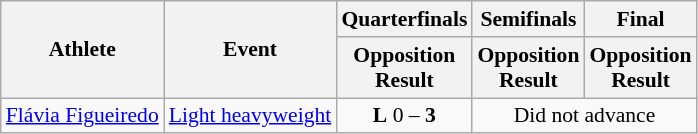<table class="wikitable" style="font-size:90%">
<tr>
<th rowspan=2>Athlete</th>
<th rowspan=2>Event</th>
<th>Quarterfinals</th>
<th>Semifinals</th>
<th>Final</th>
</tr>
<tr>
<th>Opposition<br>Result</th>
<th>Opposition<br>Result</th>
<th>Opposition<br>Result</th>
</tr>
<tr>
<td><a href='#'>Flávia Figueiredo</a></td>
<td><a href='#'>Light heavyweight</a></td>
<td align=center><strong>L</strong> 0 – <strong>3</strong></td>
<td align="center" colspan="7">Did not advance</td>
</tr>
</table>
